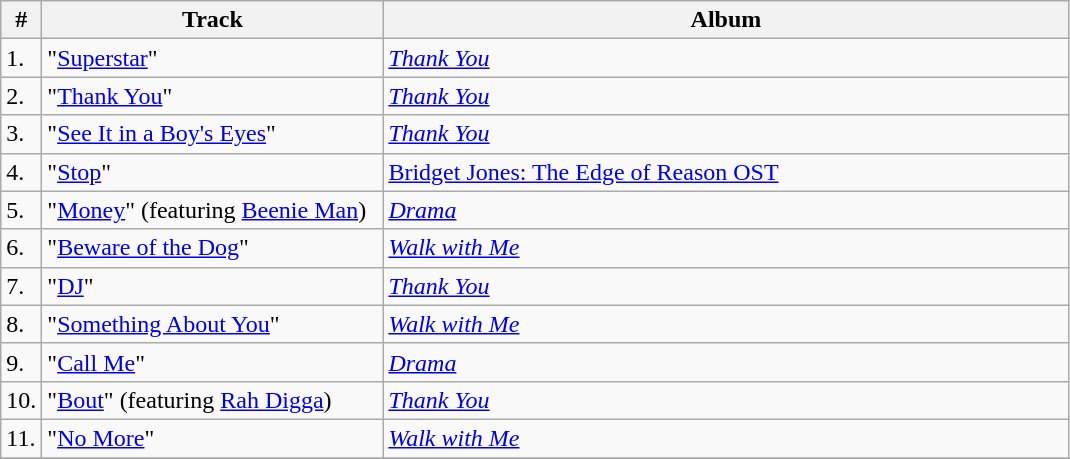<table class="wikitable">
<tr ---- bgcolor="#ebf5ff">
<th align="center">#</th>
<th align="center" width="220">Track</th>
<th align="center" width="450">Album</th>
</tr>
<tr>
<td align="left">1.</td>
<td align="left">"<a href='#'>Superstar</a>"</td>
<td align="left"><em><a href='#'>Thank You</a></em></td>
</tr>
<tr>
<td align="left">2.</td>
<td align="left">"<a href='#'>Thank You</a>"</td>
<td align="left"><em><a href='#'>Thank You</a></em></td>
</tr>
<tr>
<td align="left">3.</td>
<td align="left">"<a href='#'>See It in a Boy's Eyes</a>"</td>
<td align="left"><em><a href='#'>Thank You</a></em></td>
</tr>
<tr>
<td align="left">4.</td>
<td align="left">"<a href='#'>Stop</a>"</td>
<td><a href='#'>Bridget Jones: The Edge of Reason OST</a></td>
</tr>
<tr>
<td align="left">5.</td>
<td align="left">"<a href='#'>Money</a>" (featuring <a href='#'>Beenie Man</a>)</td>
<td align="left"><em><a href='#'>Drama</a></em></td>
</tr>
<tr>
<td align="left">6.</td>
<td align="left">"<a href='#'>Beware of the Dog</a>"</td>
<td align="left"><em><a href='#'>Walk with Me</a></em></td>
</tr>
<tr>
<td align="left">7.</td>
<td align="left">"<a href='#'>DJ</a>"</td>
<td align="left"><em><a href='#'>Thank You</a></em></td>
</tr>
<tr>
<td align="left">8.</td>
<td align="left">"<a href='#'>Something About You</a>"</td>
<td align="left"><em><a href='#'>Walk with Me</a></em></td>
</tr>
<tr>
<td align="left">9.</td>
<td align="left">"<a href='#'>Call Me</a>"</td>
<td align="left"><em><a href='#'>Drama</a></em></td>
</tr>
<tr>
<td align="left">10.</td>
<td align="left">"<a href='#'>Bout</a>" (featuring <a href='#'>Rah Digga</a>)</td>
<td align="left"><em><a href='#'>Thank You</a></em></td>
</tr>
<tr>
<td align="left">11.</td>
<td align="left">"<a href='#'>No More</a>"</td>
<td align="left"><em><a href='#'>Walk with Me</a></em></td>
</tr>
<tr>
</tr>
</table>
